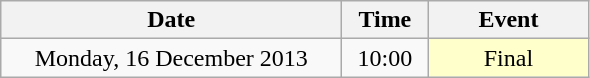<table class = "wikitable" style="text-align:center;">
<tr>
<th width=220>Date</th>
<th width=50>Time</th>
<th width=100>Event</th>
</tr>
<tr>
<td>Monday, 16 December 2013</td>
<td>10:00</td>
<td bgcolor=ffffcc>Final</td>
</tr>
</table>
